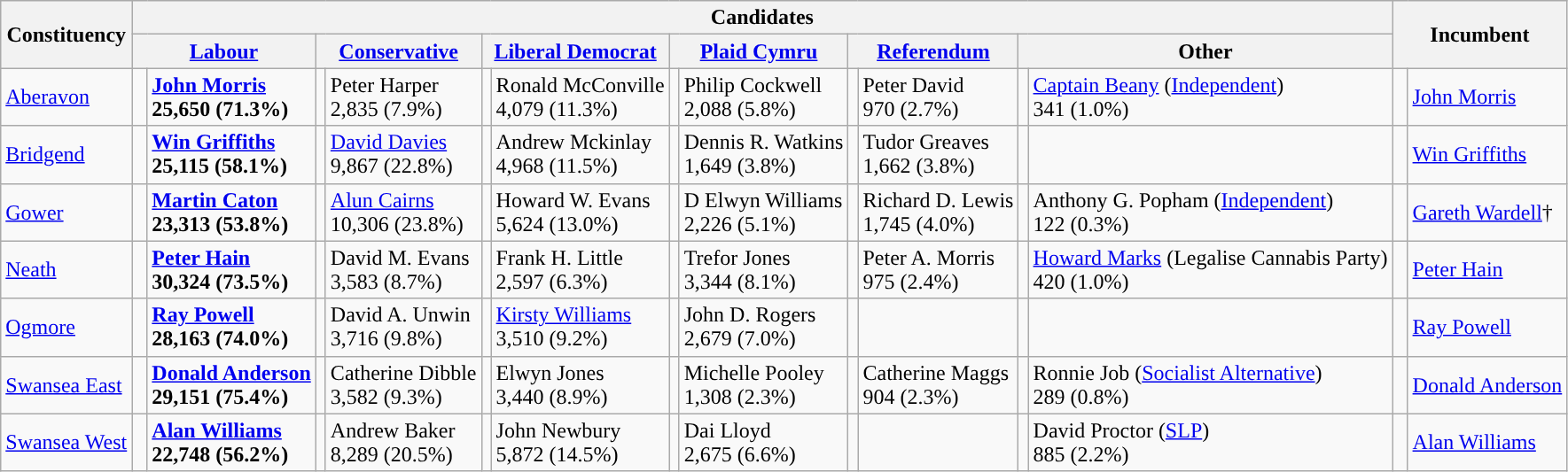<table class="wikitable">
<tr>
<th rowspan="2">Constituency</th>
<th colspan="12">Candidates</th>
<th colspan="2" rowspan="2">Incumbent</th>
</tr>
<tr>
<th colspan="2"><a href='#'>Labour</a></th>
<th colspan="2"><a href='#'>Conservative</a></th>
<th colspan="2"><a href='#'>Liberal Democrat</a></th>
<th colspan="2"><a href='#'>Plaid Cymru</a></th>
<th colspan="2"><a href='#'>Referendum</a></th>
<th colspan="2">Other</th>
</tr>
<tr>
<td><a href='#'>Aberavon</a></td>
<td style="color:inherit;background:"> </td>
<td><strong><a href='#'>John Morris</a></strong><br><strong>25,650 (71.3%)</strong></td>
<td></td>
<td>Peter Harper<br>2,835 (7.9%)</td>
<td></td>
<td>Ronald McConville<br>4,079 (11.3%)</td>
<td></td>
<td>Philip Cockwell<br>2,088 (5.8%)</td>
<td></td>
<td>Peter David<br>970 (2.7%)</td>
<td></td>
<td><a href='#'>Captain Beany</a> (<a href='#'>Independent</a>)<br>341 (1.0%)</td>
<td style="color:inherit;background:"> </td>
<td><a href='#'>John Morris</a></td>
</tr>
<tr>
<td><a href='#'>Bridgend</a></td>
<td style="color:inherit;background:"> </td>
<td><strong><a href='#'>Win Griffiths</a></strong><br><strong>25,115 (58.1%)</strong></td>
<td></td>
<td><a href='#'>David Davies</a><br>9,867 (22.8%)</td>
<td></td>
<td>Andrew Mckinlay<br>4,968 (11.5%)</td>
<td></td>
<td>Dennis R. Watkins<br>1,649 (3.8%)</td>
<td></td>
<td>Tudor Greaves<br>1,662 (3.8%)</td>
<td></td>
<td></td>
<td style="color:inherit;background:"> </td>
<td><a href='#'>Win Griffiths</a></td>
</tr>
<tr>
<td><a href='#'>Gower</a></td>
<td style="color:inherit;background:"> </td>
<td><strong><a href='#'>Martin Caton</a></strong><br><strong>23,313 (53.8%)</strong></td>
<td></td>
<td><a href='#'>Alun Cairns</a><br>10,306 (23.8%)</td>
<td></td>
<td>Howard W. Evans<br>5,624 (13.0%)</td>
<td></td>
<td>D Elwyn Williams<br>2,226 (5.1%)</td>
<td></td>
<td>Richard D. Lewis<br>1,745 (4.0%)</td>
<td></td>
<td>Anthony G. Popham (<a href='#'>Independent</a>)<br>122 (0.3%)</td>
<td style="color:inherit;background:"> </td>
<td><a href='#'>Gareth Wardell</a>†</td>
</tr>
<tr>
<td><a href='#'>Neath</a></td>
<td style="color:inherit;background:"> </td>
<td><strong><a href='#'>Peter Hain</a></strong><br><strong>30,324 (73.5%)</strong></td>
<td></td>
<td>David M. Evans<br>3,583 (8.7%)</td>
<td></td>
<td>Frank H. Little<br>2,597 (6.3%)</td>
<td></td>
<td>Trefor Jones<br>3,344 (8.1%)</td>
<td></td>
<td>Peter A. Morris<br>975 (2.4%)</td>
<td></td>
<td><a href='#'>Howard Marks</a> (Legalise Cannabis Party)<br>420 (1.0%)</td>
<td style="color:inherit;background:"> </td>
<td><a href='#'>Peter Hain</a></td>
</tr>
<tr>
<td><a href='#'>Ogmore</a></td>
<td style="color:inherit;background:"> </td>
<td><strong><a href='#'>Ray Powell</a></strong><br><strong>28,163 (74.0%)</strong></td>
<td></td>
<td>David A. Unwin<br>3,716 (9.8%)</td>
<td></td>
<td><a href='#'>Kirsty Williams</a><br>3,510 (9.2%)</td>
<td></td>
<td>John D. Rogers<br>2,679 (7.0%)</td>
<td></td>
<td></td>
<td></td>
<td></td>
<td style="color:inherit;background:"> </td>
<td><a href='#'>Ray Powell</a></td>
</tr>
<tr>
<td><a href='#'>Swansea East</a></td>
<td style="color:inherit;background:"> </td>
<td><strong><a href='#'>Donald Anderson</a></strong><br><strong>29,151 (75.4%)</strong></td>
<td></td>
<td>Catherine Dibble<br>3,582 (9.3%)</td>
<td></td>
<td>Elwyn Jones<br>3,440 (8.9%)</td>
<td></td>
<td>Michelle Pooley<br>1,308 (2.3%)</td>
<td></td>
<td>Catherine Maggs<br>904 (2.3%)</td>
<td></td>
<td>Ronnie Job (<a href='#'>Socialist Alternative</a>)<br>289 (0.8%)</td>
<td style="color:inherit;background:"> </td>
<td><a href='#'>Donald Anderson</a></td>
</tr>
<tr>
<td><a href='#'>Swansea West</a></td>
<td style="color:inherit;background:"> </td>
<td><strong><a href='#'>Alan Williams</a></strong><br><strong>22,748 (56.2%)</strong></td>
<td></td>
<td>Andrew Baker<br>8,289 (20.5%)</td>
<td></td>
<td>John Newbury<br>5,872 (14.5%)</td>
<td></td>
<td>Dai Lloyd<br>2,675 (6.6%)</td>
<td></td>
<td></td>
<td></td>
<td>David Proctor (<a href='#'>SLP</a>)<br>885 (2.2%)</td>
<td style="color:inherit;background:"> </td>
<td><a href='#'>Alan Williams</a></td>
</tr>
</table>
